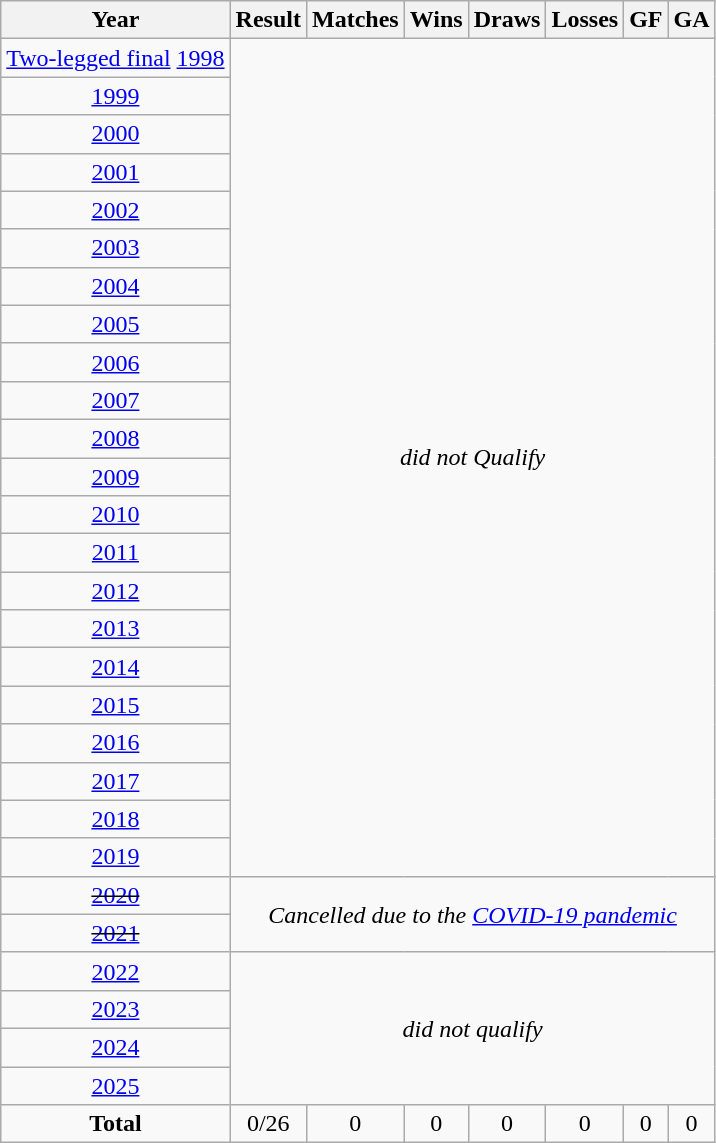<table class="wikitable" style="text-align: center;">
<tr>
<th>Year</th>
<th>Result</th>
<th>Matches</th>
<th>Wins</th>
<th>Draws</th>
<th>Losses</th>
<th>GF</th>
<th>GA</th>
</tr>
<tr>
<td><a href='#'>Two-legged final</a> <a href='#'>1998</a></td>
<td colspan=7 rowspan=22><em>did not Qualify</em></td>
</tr>
<tr>
<td> <a href='#'>1999</a></td>
</tr>
<tr>
<td> <a href='#'>2000</a></td>
</tr>
<tr>
<td> <a href='#'>2001</a></td>
</tr>
<tr>
<td> <a href='#'>2002</a></td>
</tr>
<tr>
<td> <a href='#'>2003</a></td>
</tr>
<tr>
<td> <a href='#'>2004</a></td>
</tr>
<tr>
<td> <a href='#'>2005</a></td>
</tr>
<tr>
<td> <a href='#'>2006</a></td>
</tr>
<tr>
<td> <a href='#'>2007</a></td>
</tr>
<tr>
<td> <a href='#'>2008</a></td>
</tr>
<tr>
<td> <a href='#'>2009</a></td>
</tr>
<tr>
<td> <a href='#'>2010</a></td>
</tr>
<tr>
<td> <a href='#'>2011</a></td>
</tr>
<tr>
<td> <a href='#'>2012</a></td>
</tr>
<tr>
<td> <a href='#'>2013</a></td>
</tr>
<tr>
<td> <a href='#'>2014</a></td>
</tr>
<tr>
<td> <a href='#'>2015</a></td>
</tr>
<tr>
<td> <a href='#'>2016</a></td>
</tr>
<tr>
<td> <a href='#'>2017</a></td>
</tr>
<tr>
<td> <a href='#'>2018</a></td>
</tr>
<tr>
<td> <a href='#'>2019</a></td>
</tr>
<tr>
<td> <s><a href='#'>2020</a></s></td>
<td colspan=7 rowspan=2><em>Cancelled due to the <a href='#'>COVID-19 pandemic</a></em></td>
</tr>
<tr>
<td> <s><a href='#'>2021</a></s></td>
</tr>
<tr>
<td> <a href='#'>2022</a></td>
<td colspan=7 rowspan=4><em>did not qualify</em></td>
</tr>
<tr>
<td> <a href='#'>2023</a></td>
</tr>
<tr>
<td> <a href='#'>2024</a></td>
</tr>
<tr>
<td> <a href='#'>2025</a></td>
</tr>
<tr>
<td><strong>Total</strong></td>
<td>0/26</td>
<td>0</td>
<td>0</td>
<td>0</td>
<td>0</td>
<td>0</td>
<td>0</td>
</tr>
</table>
